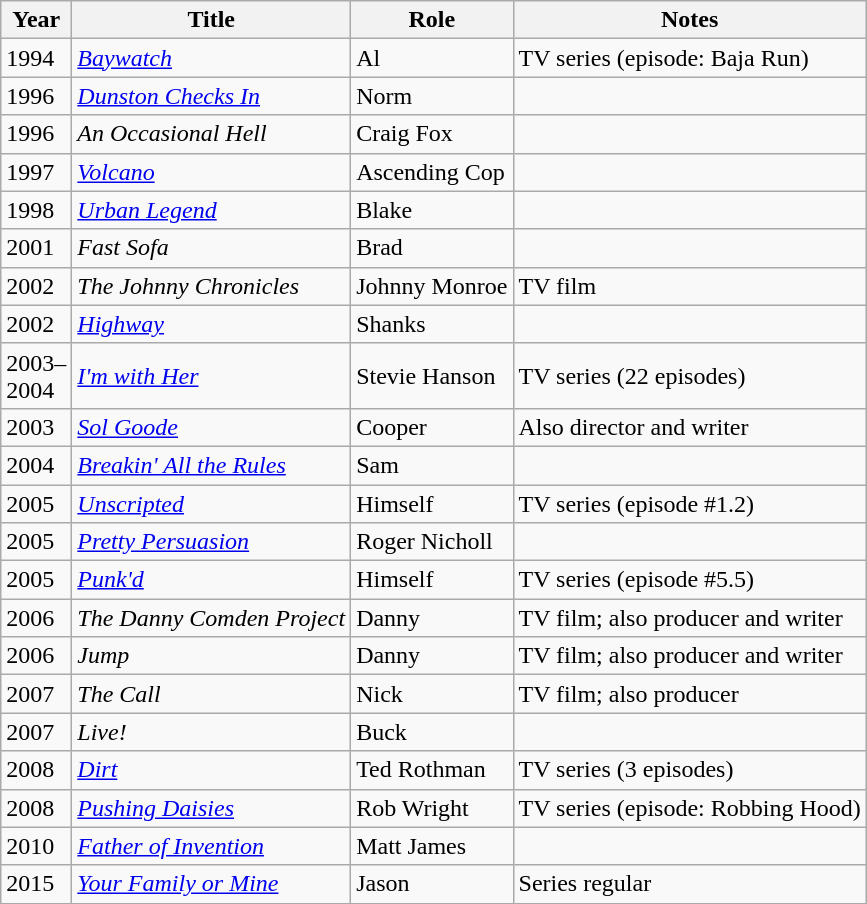<table class="wikitable sortable">
<tr>
<th>Year</th>
<th>Title</th>
<th>Role</th>
<th class="unsortable">Notes</th>
</tr>
<tr>
<td>1994</td>
<td><em><a href='#'>Baywatch</a></em></td>
<td>Al</td>
<td>TV series (episode: Baja Run)</td>
</tr>
<tr>
<td>1996</td>
<td><em><a href='#'>Dunston Checks In</a></em></td>
<td>Norm</td>
<td></td>
</tr>
<tr>
<td>1996</td>
<td><em>An Occasional Hell</em></td>
<td>Craig Fox</td>
<td></td>
</tr>
<tr>
<td>1997</td>
<td><em><a href='#'>Volcano</a></em></td>
<td>Ascending Cop</td>
<td></td>
</tr>
<tr>
<td>1998</td>
<td><em><a href='#'>Urban Legend</a></em></td>
<td>Blake</td>
<td></td>
</tr>
<tr>
<td>2001</td>
<td><em>Fast Sofa</em></td>
<td>Brad</td>
<td></td>
</tr>
<tr>
<td>2002</td>
<td><em>The Johnny Chronicles</em></td>
<td>Johnny Monroe</td>
<td>TV film</td>
</tr>
<tr>
<td>2002</td>
<td><em><a href='#'>Highway</a></em></td>
<td>Shanks</td>
<td></td>
</tr>
<tr>
<td>2003–<br>2004</td>
<td><em><a href='#'>I'm with Her</a></em></td>
<td>Stevie Hanson</td>
<td>TV series (22 episodes)</td>
</tr>
<tr>
<td>2003</td>
<td><em><a href='#'>Sol Goode</a></em></td>
<td>Cooper</td>
<td>Also director and writer</td>
</tr>
<tr>
<td>2004</td>
<td><em><a href='#'>Breakin' All the Rules</a></em></td>
<td>Sam</td>
<td></td>
</tr>
<tr>
<td>2005</td>
<td><em><a href='#'>Unscripted</a></em></td>
<td>Himself</td>
<td>TV series (episode #1.2)</td>
</tr>
<tr>
<td>2005</td>
<td><em><a href='#'>Pretty Persuasion</a></em></td>
<td>Roger Nicholl</td>
<td></td>
</tr>
<tr>
<td>2005</td>
<td><em><a href='#'>Punk'd</a></em></td>
<td>Himself</td>
<td>TV series (episode #5.5)</td>
</tr>
<tr>
<td>2006</td>
<td><em>The Danny Comden Project</em></td>
<td>Danny</td>
<td>TV film; also producer and writer</td>
</tr>
<tr>
<td>2006</td>
<td><em>Jump</em></td>
<td>Danny</td>
<td>TV film; also producer and writer</td>
</tr>
<tr>
<td>2007</td>
<td><em>The Call</em></td>
<td>Nick</td>
<td>TV film; also producer</td>
</tr>
<tr>
<td>2007</td>
<td><em>Live!</em></td>
<td>Buck</td>
<td></td>
</tr>
<tr>
<td>2008</td>
<td><em><a href='#'>Dirt</a></em></td>
<td>Ted Rothman</td>
<td>TV series (3 episodes)</td>
</tr>
<tr>
<td>2008</td>
<td><em><a href='#'>Pushing Daisies</a></em></td>
<td>Rob Wright</td>
<td>TV series (episode: Robbing Hood)</td>
</tr>
<tr>
<td>2010</td>
<td><em><a href='#'>Father of Invention</a></em></td>
<td>Matt James</td>
<td></td>
</tr>
<tr>
<td>2015</td>
<td><em><a href='#'>Your Family or Mine</a></em></td>
<td>Jason</td>
<td>Series regular</td>
</tr>
</table>
